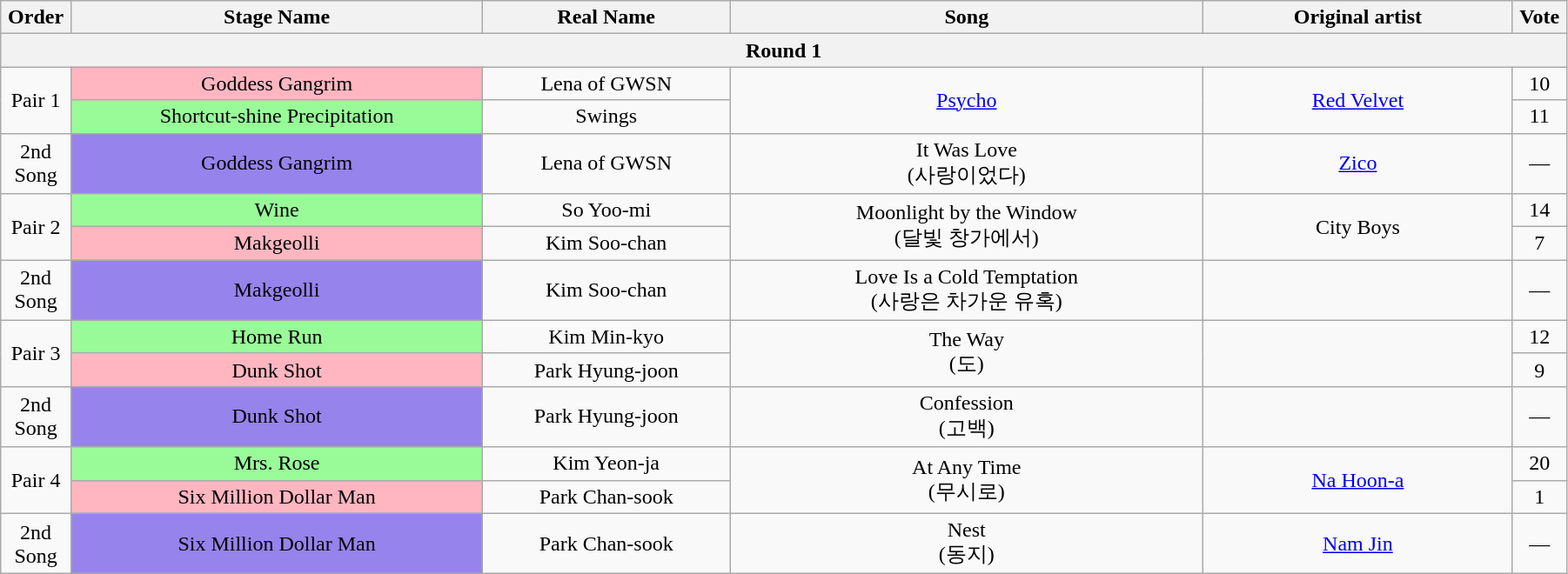<table class="wikitable" style="text-align:center; width:95%;">
<tr>
<th style="width:1%;">Order</th>
<th style="width:20%;">Stage Name</th>
<th style="width:12%;">Real Name</th>
<th style="width:23%;">Song</th>
<th style="width:15%;">Original artist</th>
<th style="width:1%;">Vote</th>
</tr>
<tr>
<th colspan=6>Round 1</th>
</tr>
<tr>
<td rowspan=2>Pair 1</td>
<td bgcolor="lightpink">Goddess Gangrim</td>
<td>Lena of GWSN</td>
<td rowspan=2><a href='#'>Psycho</a></td>
<td rowspan=2><a href='#'>Red Velvet</a></td>
<td>10</td>
</tr>
<tr>
<td bgcolor="palegreen">Shortcut-shine Precipitation</td>
<td>Swings</td>
<td>11</td>
</tr>
<tr>
<td>2nd Song</td>
<td bgcolor="#9683EC">Goddess Gangrim</td>
<td>Lena of GWSN</td>
<td>It Was Love<br>(사랑이었다)</td>
<td><a href='#'>Zico</a></td>
<td>—</td>
</tr>
<tr>
<td rowspan=2>Pair 2</td>
<td bgcolor="palegreen">Wine</td>
<td>So Yoo-mi</td>
<td rowspan=2>Moonlight by the Window<br>(달빛 창가에서)</td>
<td rowspan=2>City Boys</td>
<td>14</td>
</tr>
<tr>
<td bgcolor="lightpink">Makgeolli</td>
<td>Kim Soo-chan</td>
<td>7</td>
</tr>
<tr>
<td>2nd Song</td>
<td bgcolor="#9683EC">Makgeolli</td>
<td>Kim Soo-chan</td>
<td>Love Is a Cold Temptation<br>(사랑은 차가운 유혹)</td>
<td></td>
<td>—</td>
</tr>
<tr>
<td rowspan=2>Pair 3</td>
<td bgcolor="palegreen">Home Run</td>
<td>Kim Min-kyo</td>
<td rowspan=2>The Way<br>(도)</td>
<td rowspan=2></td>
<td>12</td>
</tr>
<tr>
<td bgcolor="lightpink">Dunk Shot</td>
<td>Park Hyung-joon</td>
<td>9</td>
</tr>
<tr>
<td>2nd Song</td>
<td bgcolor="#9683EC">Dunk Shot</td>
<td>Park Hyung-joon</td>
<td>Confession<br>(고백)</td>
<td></td>
<td>—</td>
</tr>
<tr>
<td rowspan=2>Pair 4</td>
<td bgcolor="palegreen">Mrs. Rose</td>
<td>Kim Yeon-ja</td>
<td rowspan=2>At Any Time<br>(무시로)</td>
<td rowspan=2><a href='#'>Na Hoon-a</a></td>
<td>20</td>
</tr>
<tr>
<td bgcolor="lightpink">Six Million Dollar Man</td>
<td>Park Chan-sook</td>
<td>1</td>
</tr>
<tr>
<td>2nd Song</td>
<td bgcolor="#9683EC">Six Million Dollar Man</td>
<td>Park Chan-sook</td>
<td>Nest<br>(동지)</td>
<td><a href='#'>Nam Jin</a></td>
<td>—</td>
</tr>
</table>
